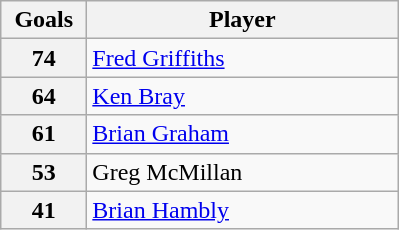<table class="wikitable" style="text-align:left;">
<tr>
<th width=50>Goals</th>
<th width=200>Player</th>
</tr>
<tr>
<th>74</th>
<td> <a href='#'>Fred Griffiths</a></td>
</tr>
<tr>
<th>64</th>
<td> <a href='#'>Ken Bray</a></td>
</tr>
<tr>
<th>61</th>
<td> <a href='#'>Brian Graham</a></td>
</tr>
<tr>
<th>53</th>
<td> Greg McMillan</td>
</tr>
<tr>
<th>41</th>
<td> <a href='#'>Brian Hambly</a></td>
</tr>
</table>
